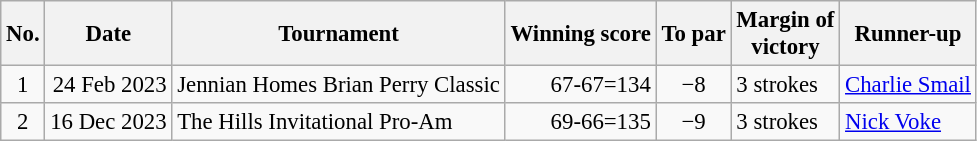<table class="wikitable" style="font-size:95%;">
<tr>
<th>No.</th>
<th>Date</th>
<th>Tournament</th>
<th>Winning score</th>
<th>To par</th>
<th>Margin of<br>victory</th>
<th>Runner-up</th>
</tr>
<tr>
<td align=center>1</td>
<td align=right>24 Feb 2023</td>
<td>Jennian Homes Brian Perry Classic</td>
<td align=right>67-67=134</td>
<td align=center>−8</td>
<td>3 strokes</td>
<td> <a href='#'>Charlie Smail</a></td>
</tr>
<tr>
<td align=center>2</td>
<td align=right>16 Dec 2023</td>
<td>The Hills Invitational Pro-Am</td>
<td align=right>69-66=135</td>
<td align=center>−9</td>
<td>3 strokes</td>
<td> <a href='#'>Nick Voke</a></td>
</tr>
</table>
